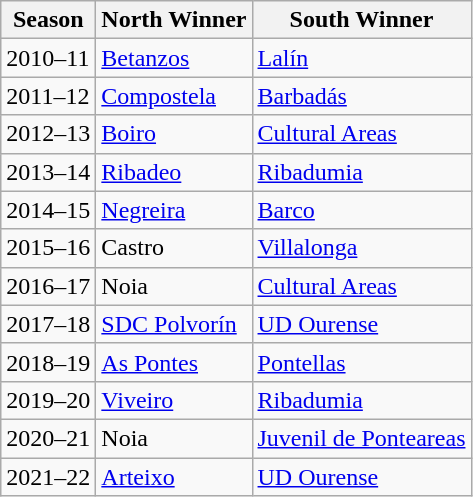<table class="wikitable">
<tr>
<th>Season</th>
<th>North Winner</th>
<th>South Winner</th>
</tr>
<tr>
<td>2010–11</td>
<td><a href='#'>Betanzos</a></td>
<td><a href='#'>Lalín</a></td>
</tr>
<tr>
<td>2011–12</td>
<td><a href='#'>Compostela</a></td>
<td><a href='#'>Barbadás</a></td>
</tr>
<tr>
<td>2012–13</td>
<td><a href='#'>Boiro</a></td>
<td><a href='#'>Cultural Areas</a></td>
</tr>
<tr>
<td>2013–14</td>
<td><a href='#'>Ribadeo</a></td>
<td><a href='#'>Ribadumia</a></td>
</tr>
<tr>
<td>2014–15</td>
<td><a href='#'>Negreira</a></td>
<td><a href='#'>Barco</a></td>
</tr>
<tr>
<td>2015–16</td>
<td>Castro</td>
<td><a href='#'>Villalonga</a></td>
</tr>
<tr>
<td>2016–17</td>
<td>Noia</td>
<td><a href='#'>Cultural Areas</a></td>
</tr>
<tr>
<td>2017–18</td>
<td><a href='#'>SDC Polvorín</a></td>
<td><a href='#'>UD Ourense</a></td>
</tr>
<tr>
<td>2018–19</td>
<td><a href='#'>As Pontes</a></td>
<td><a href='#'>Pontellas</a></td>
</tr>
<tr>
<td>2019–20</td>
<td><a href='#'>Viveiro</a></td>
<td><a href='#'>Ribadumia</a></td>
</tr>
<tr>
<td>2020–21</td>
<td>Noia</td>
<td><a href='#'>Juvenil de Ponteareas</a></td>
</tr>
<tr>
<td>2021–22</td>
<td><a href='#'>Arteixo</a></td>
<td><a href='#'>UD Ourense</a></td>
</tr>
</table>
